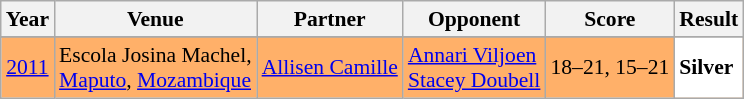<table class="sortable wikitable" style="font-size: 90%;">
<tr>
<th>Year</th>
<th>Venue</th>
<th>Partner</th>
<th>Opponent</th>
<th>Score</th>
<th>Result</th>
</tr>
<tr>
</tr>
<tr style="background:#FFB069">
<td align="center"><a href='#'>2011</a></td>
<td align="left">Escola Josina Machel,<br><a href='#'>Maputo</a>, <a href='#'>Mozambique</a></td>
<td align="left"> <a href='#'>Allisen Camille</a></td>
<td align="left"> <a href='#'>Annari Viljoen</a><br> <a href='#'>Stacey Doubell</a></td>
<td align="left">18–21, 15–21</td>
<td style="text-align:left; background:white"> <strong>Silver</strong></td>
</tr>
</table>
